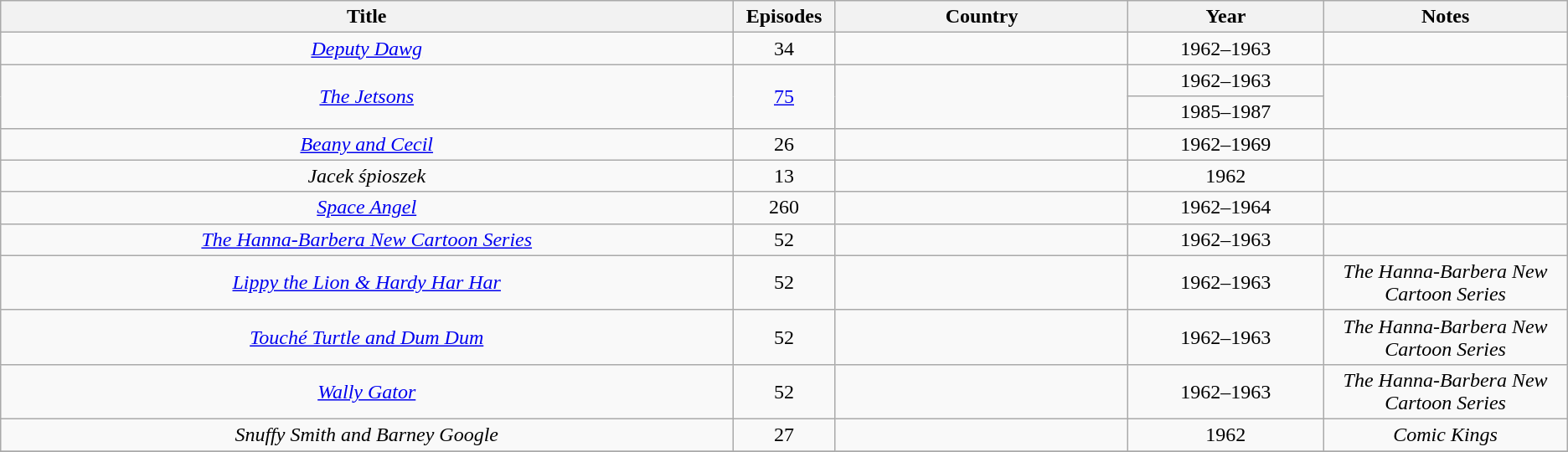<table class="wikitable sortable" style="text-align:center;">
<tr>
<th width=30%>Title</th>
<th width=2%>Episodes</th>
<th width=12%>Country</th>
<th width=8%>Year</th>
<th width=10%>Notes</th>
</tr>
<tr>
<td><em><a href='#'>Deputy Dawg</a></em></td>
<td>34</td>
<td></td>
<td>1962–1963</td>
<td></td>
</tr>
<tr>
<td rowspan="2"><em><a href='#'>The Jetsons</a></em></td>
<td rowspan="2"><a href='#'>75</a></td>
<td rowspan="2"></td>
<td>1962–1963</td>
<td rowspan="2"></td>
</tr>
<tr>
<td>1985–1987</td>
</tr>
<tr>
<td><em><a href='#'>Beany and Cecil</a></em></td>
<td>26</td>
<td></td>
<td>1962–1969</td>
<td></td>
</tr>
<tr>
<td><em>Jacek śpioszek</em></td>
<td>13</td>
<td></td>
<td>1962</td>
<td></td>
</tr>
<tr>
<td><em><a href='#'>Space Angel</a></em></td>
<td>260</td>
<td></td>
<td>1962–1964</td>
<td></td>
</tr>
<tr>
<td><em><a href='#'>The Hanna-Barbera New Cartoon Series</a></em></td>
<td>52</td>
<td></td>
<td>1962–1963</td>
<td></td>
</tr>
<tr>
<td><em><a href='#'>Lippy the Lion & Hardy Har Har</a></em></td>
<td>52</td>
<td></td>
<td>1962–1963</td>
<td><em>The Hanna-Barbera New Cartoon Series</em></td>
</tr>
<tr>
<td><em><a href='#'>Touché Turtle and Dum Dum</a></em></td>
<td>52</td>
<td></td>
<td>1962–1963</td>
<td><em>The Hanna-Barbera New Cartoon Series</em></td>
</tr>
<tr>
<td><em><a href='#'>Wally Gator</a></em></td>
<td>52</td>
<td></td>
<td>1962–1963</td>
<td><em>The Hanna-Barbera New Cartoon Series</em></td>
</tr>
<tr>
<td><em>Snuffy Smith and Barney Google</em></td>
<td>27</td>
<td></td>
<td>1962</td>
<td><em>Comic Kings</em></td>
</tr>
<tr>
</tr>
</table>
